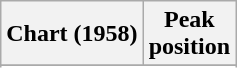<table class="wikitable sortable">
<tr>
<th align="left">Chart (1958)</th>
<th style="text-align:center;">Peak<br>position</th>
</tr>
<tr>
</tr>
<tr>
</tr>
</table>
